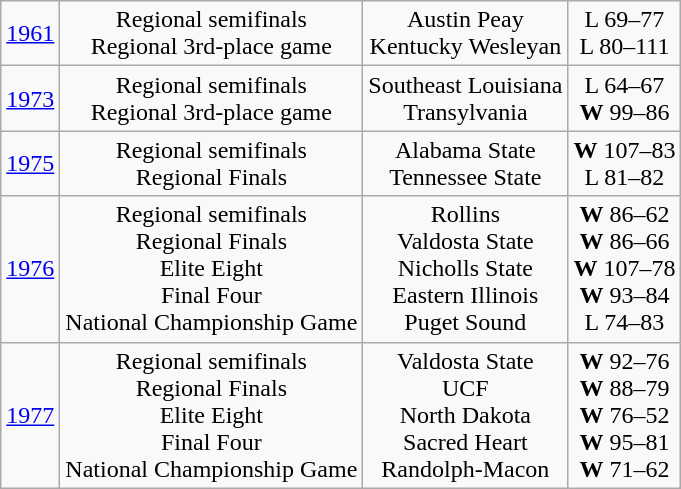<table class="wikitable">
<tr align="center">
<td><a href='#'>1961</a></td>
<td>Regional semifinals<br>Regional 3rd-place game</td>
<td>Austin Peay<br>Kentucky Wesleyan</td>
<td>L 69–77<br>L 80–111</td>
</tr>
<tr align="center">
<td><a href='#'>1973</a></td>
<td>Regional semifinals<br>Regional 3rd-place game</td>
<td>Southeast Louisiana<br>Transylvania</td>
<td>L 64–67<br><strong>W</strong> 99–86</td>
</tr>
<tr align="center">
<td><a href='#'>1975</a></td>
<td>Regional semifinals<br>Regional Finals</td>
<td>Alabama State<br>Tennessee State</td>
<td><strong>W</strong> 107–83<br>L 81–82</td>
</tr>
<tr align="center">
<td><a href='#'>1976</a></td>
<td>Regional semifinals<br>Regional Finals<br>Elite Eight<br>Final Four<br>National Championship Game</td>
<td>Rollins<br>Valdosta State<br>Nicholls State<br>Eastern Illinois<br>Puget Sound</td>
<td><strong>W</strong> 86–62<br><strong>W</strong> 86–66<br><strong>W</strong> 107–78<br><strong>W</strong> 93–84<br>L 74–83</td>
</tr>
<tr align="center">
<td><a href='#'>1977</a></td>
<td>Regional semifinals<br>Regional Finals<br>Elite Eight<br>Final Four<br>National Championship Game</td>
<td>Valdosta State<br>UCF<br>North Dakota<br>Sacred Heart<br>Randolph-Macon</td>
<td><strong>W</strong> 92–76<br><strong>W</strong> 88–79<br><strong>W</strong> 76–52<br><strong>W</strong> 95–81<br><strong>W</strong> 71–62</td>
</tr>
</table>
